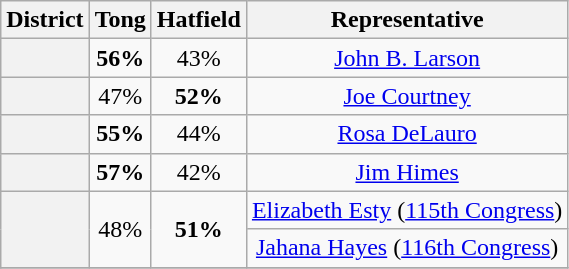<table class="wikitable">
<tr>
<th>District</th>
<th>Tong</th>
<th>Hatfield</th>
<th>Representative</th>
</tr>
<tr align=center>
<th></th>
<td><strong>56%</strong></td>
<td>43%</td>
<td><a href='#'>John B. Larson</a></td>
</tr>
<tr align=center>
<th></th>
<td>47%</td>
<td><strong>52%</strong></td>
<td><a href='#'>Joe Courtney</a></td>
</tr>
<tr align=center>
<th></th>
<td><strong>55%</strong></td>
<td>44%</td>
<td><a href='#'>Rosa DeLauro</a></td>
</tr>
<tr align=center>
<th></th>
<td><strong>57%</strong></td>
<td>42%</td>
<td><a href='#'>Jim Himes</a></td>
</tr>
<tr align=center>
<th rowspan=2 ></th>
<td rowspan=2>48%</td>
<td rowspan=2><strong>51%</strong></td>
<td><a href='#'>Elizabeth Esty</a> (<a href='#'>115th Congress</a>)</td>
</tr>
<tr align=center>
<td><a href='#'>Jahana Hayes</a> (<a href='#'>116th Congress</a>)</td>
</tr>
<tr align=center>
</tr>
</table>
